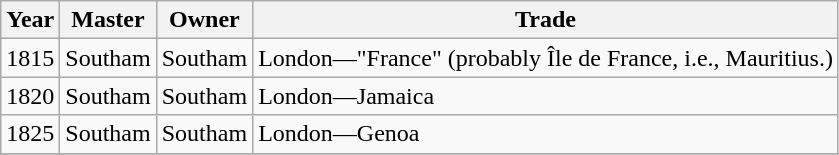<table class="sortable wikitable">
<tr>
<th>Year</th>
<th>Master</th>
<th>Owner</th>
<th>Trade</th>
</tr>
<tr>
<td>1815</td>
<td>Southam</td>
<td>Southam</td>
<td>London—"France" (probably Île de France, i.e., Mauritius.)</td>
</tr>
<tr>
<td>1820</td>
<td>Southam</td>
<td>Southam</td>
<td>London—Jamaica</td>
</tr>
<tr>
<td>1825</td>
<td>Southam</td>
<td>Southam</td>
<td>London—Genoa</td>
</tr>
<tr>
</tr>
</table>
